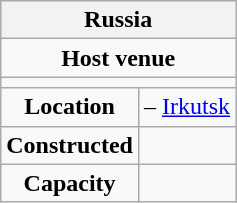<table class=wikitable style=text-align:center>
<tr>
<th colspan=2>Russia</th>
</tr>
<tr>
<td colspan=2><strong>Host venue</strong></td>
</tr>
<tr>
<td colspan=2></td>
</tr>
<tr>
<td><strong>Location</strong></td>
<td> – <a href='#'>Irkutsk</a></td>
</tr>
<tr>
<td><strong>Constructed</strong></td>
<td></td>
</tr>
<tr>
<td><strong>Capacity</strong></td>
<td></td>
</tr>
</table>
